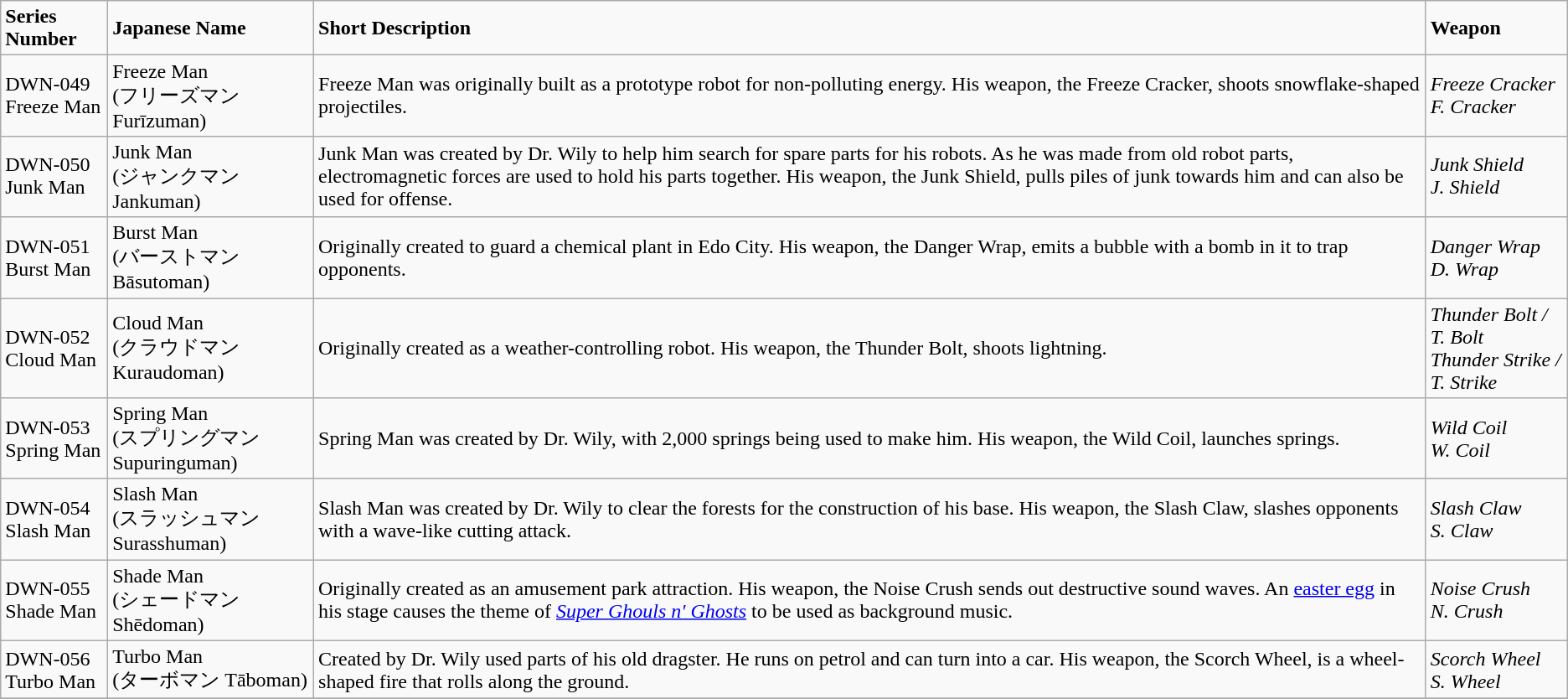<table class="wikitable">
<tr>
<td><strong>Series Number</strong></td>
<td><strong>Japanese Name</strong></td>
<td><strong>Short Description</strong></td>
<td><strong>Weapon</strong></td>
</tr>
<tr>
<td>DWN-049<br>Freeze Man</td>
<td>Freeze Man<br>(フリーズマン Furīzuman)</td>
<td>Freeze Man was originally built as a prototype robot for non-polluting energy. His weapon, the Freeze Cracker, shoots snowflake-shaped projectiles.</td>
<td><em>Freeze Cracker</em><br><em>F. Cracker</em></td>
</tr>
<tr>
<td>DWN-050<br>Junk Man</td>
<td>Junk Man<br>(ジャンクマン Jankuman)</td>
<td>Junk Man was created by Dr. Wily to help him search for spare parts for his robots. As he was made from old robot parts, electromagnetic forces are used to hold his parts together. His weapon, the Junk Shield, pulls piles of junk towards him and can also be used for offense.</td>
<td><em>Junk Shield</em><br><em>J. Shield</em></td>
</tr>
<tr>
<td>DWN-051<br>Burst Man</td>
<td>Burst Man<br>(バーストマン Bāsutoman)</td>
<td>Originally created to guard a chemical plant in Edo City. His weapon, the Danger Wrap, emits a bubble with a bomb in it to trap opponents.</td>
<td><em>Danger Wrap</em><br><em>D. Wrap</em></td>
</tr>
<tr>
<td>DWN-052<br>Cloud Man</td>
<td>Cloud Man<br>(クラウドマン Kuraudoman)</td>
<td>Originally created as a weather-controlling robot. His weapon, the Thunder Bolt, shoots lightning.</td>
<td><em>Thunder Bolt / T. Bolt</em><br><em>Thunder Strike / T. Strike</em></td>
</tr>
<tr>
<td>DWN-053<br>Spring Man</td>
<td>Spring Man<br>(スプリングマン Supuringuman)</td>
<td>Spring Man was created by Dr. Wily, with 2,000 springs being used to make him. His weapon, the Wild Coil, launches springs.</td>
<td><em>Wild Coil</em><br><em>W. Coil</em></td>
</tr>
<tr>
<td>DWN-054<br>Slash Man</td>
<td>Slash Man<br>(スラッシュマン Surasshuman)</td>
<td>Slash Man was created by Dr. Wily to clear the forests for the construction of his base. His weapon, the Slash Claw, slashes opponents with a wave-like cutting attack.</td>
<td><em>Slash Claw</em><br><em>S. Claw</em></td>
</tr>
<tr>
<td>DWN-055<br>Shade Man</td>
<td>Shade Man<br>(シェードマン Shēdoman)</td>
<td>Originally created as an amusement park attraction. His weapon, the Noise Crush sends out destructive sound waves. An <a href='#'>easter egg</a> in his stage causes the theme of <em><a href='#'>Super Ghouls n' Ghosts</a></em> to be used as background music.</td>
<td><em>Noise Crush</em><br><em>N. Crush</em></td>
</tr>
<tr>
<td>DWN-056<br>Turbo Man</td>
<td>Turbo Man<br>(ターボマン Tāboman)</td>
<td>Created by Dr. Wily used parts of his old dragster. He runs on petrol and can turn into a car. His weapon, the Scorch Wheel, is a wheel-shaped fire that rolls along the ground.</td>
<td><em>Scorch Wheel</em><br><em>S. Wheel</em></td>
</tr>
<tr>
</tr>
</table>
